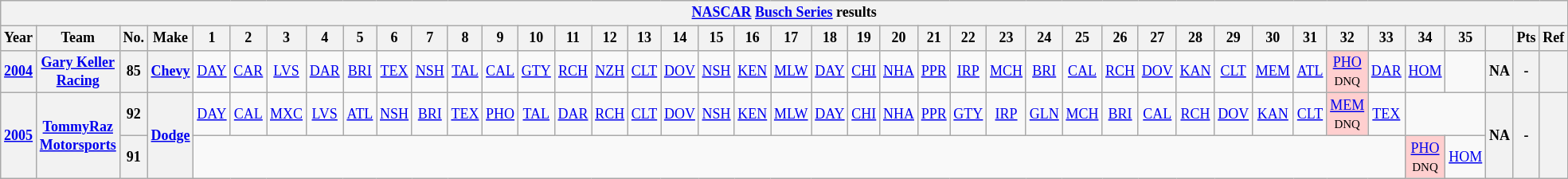<table class="wikitable" style="text-align:center; font-size:75%">
<tr>
<th colspan=42><a href='#'>NASCAR</a> <a href='#'>Busch Series</a> results</th>
</tr>
<tr>
<th>Year</th>
<th>Team</th>
<th>No.</th>
<th>Make</th>
<th>1</th>
<th>2</th>
<th>3</th>
<th>4</th>
<th>5</th>
<th>6</th>
<th>7</th>
<th>8</th>
<th>9</th>
<th>10</th>
<th>11</th>
<th>12</th>
<th>13</th>
<th>14</th>
<th>15</th>
<th>16</th>
<th>17</th>
<th>18</th>
<th>19</th>
<th>20</th>
<th>21</th>
<th>22</th>
<th>23</th>
<th>24</th>
<th>25</th>
<th>26</th>
<th>27</th>
<th>28</th>
<th>29</th>
<th>30</th>
<th>31</th>
<th>32</th>
<th>33</th>
<th>34</th>
<th>35</th>
<th></th>
<th>Pts</th>
<th>Ref</th>
</tr>
<tr>
<th><a href='#'>2004</a></th>
<th><a href='#'>Gary Keller Racing</a></th>
<th>85</th>
<th><a href='#'>Chevy</a></th>
<td><a href='#'>DAY</a></td>
<td><a href='#'>CAR</a></td>
<td><a href='#'>LVS</a></td>
<td><a href='#'>DAR</a></td>
<td><a href='#'>BRI</a></td>
<td><a href='#'>TEX</a></td>
<td><a href='#'>NSH</a></td>
<td><a href='#'>TAL</a></td>
<td><a href='#'>CAL</a></td>
<td><a href='#'>GTY</a></td>
<td><a href='#'>RCH</a></td>
<td><a href='#'>NZH</a></td>
<td><a href='#'>CLT</a></td>
<td><a href='#'>DOV</a></td>
<td><a href='#'>NSH</a></td>
<td><a href='#'>KEN</a></td>
<td><a href='#'>MLW</a></td>
<td><a href='#'>DAY</a></td>
<td><a href='#'>CHI</a></td>
<td><a href='#'>NHA</a></td>
<td><a href='#'>PPR</a></td>
<td><a href='#'>IRP</a></td>
<td><a href='#'>MCH</a></td>
<td><a href='#'>BRI</a></td>
<td><a href='#'>CAL</a></td>
<td><a href='#'>RCH</a></td>
<td><a href='#'>DOV</a></td>
<td><a href='#'>KAN</a></td>
<td><a href='#'>CLT</a></td>
<td><a href='#'>MEM</a></td>
<td><a href='#'>ATL</a></td>
<td style="background:#FFCFCF;"><a href='#'>PHO</a><br><small>DNQ</small></td>
<td><a href='#'>DAR</a></td>
<td><a href='#'>HOM</a></td>
<td></td>
<th>NA</th>
<th>-</th>
<th></th>
</tr>
<tr>
<th rowspan=2><a href='#'>2005</a></th>
<th rowspan=2><a href='#'>TommyRaz Motorsports</a></th>
<th>92</th>
<th rowspan=2><a href='#'>Dodge</a></th>
<td><a href='#'>DAY</a></td>
<td><a href='#'>CAL</a></td>
<td><a href='#'>MXC</a></td>
<td><a href='#'>LVS</a></td>
<td><a href='#'>ATL</a></td>
<td><a href='#'>NSH</a></td>
<td><a href='#'>BRI</a></td>
<td><a href='#'>TEX</a></td>
<td><a href='#'>PHO</a></td>
<td><a href='#'>TAL</a></td>
<td><a href='#'>DAR</a></td>
<td><a href='#'>RCH</a></td>
<td><a href='#'>CLT</a></td>
<td><a href='#'>DOV</a></td>
<td><a href='#'>NSH</a></td>
<td><a href='#'>KEN</a></td>
<td><a href='#'>MLW</a></td>
<td><a href='#'>DAY</a></td>
<td><a href='#'>CHI</a></td>
<td><a href='#'>NHA</a></td>
<td><a href='#'>PPR</a></td>
<td><a href='#'>GTY</a></td>
<td><a href='#'>IRP</a></td>
<td><a href='#'>GLN</a></td>
<td><a href='#'>MCH</a></td>
<td><a href='#'>BRI</a></td>
<td><a href='#'>CAL</a></td>
<td><a href='#'>RCH</a></td>
<td><a href='#'>DOV</a></td>
<td><a href='#'>KAN</a></td>
<td><a href='#'>CLT</a></td>
<td style="background:#FFCFCF;"><a href='#'>MEM</a><br><small>DNQ</small></td>
<td><a href='#'>TEX</a></td>
<td colspan=2></td>
<th rowspan=2>NA</th>
<th rowspan=2>-</th>
<th rowspan=2></th>
</tr>
<tr>
<th>91</th>
<td colspan=33></td>
<td style="background:#FFCFCF;"><a href='#'>PHO</a><br><small>DNQ</small></td>
<td><a href='#'>HOM</a></td>
</tr>
</table>
